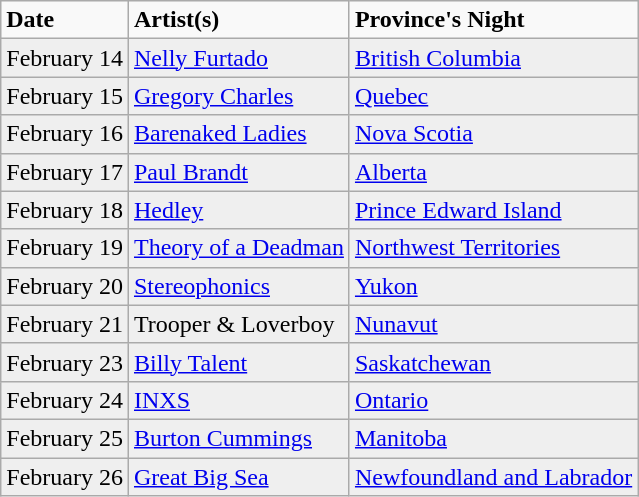<table class="wikitable">
<tr ">
<td><strong>Date</strong></td>
<td><strong>Artist(s)</strong></td>
<td><strong>Province's Night</strong></td>
</tr>
<tr style="background:#efefef;">
<td>February 14</td>
<td><a href='#'>Nelly Furtado</a></td>
<td><a href='#'>British Columbia</a></td>
</tr>
<tr style="background:#efefef;">
<td>February 15</td>
<td><a href='#'>Gregory Charles</a></td>
<td><a href='#'>Quebec</a></td>
</tr>
<tr style="background:#efefef;">
<td>February 16</td>
<td><a href='#'>Barenaked Ladies</a></td>
<td><a href='#'>Nova Scotia</a></td>
</tr>
<tr style="background:#efefef;">
<td>February 17</td>
<td><a href='#'>Paul Brandt</a></td>
<td><a href='#'>Alberta</a></td>
</tr>
<tr style="background:#efefef;">
<td>February 18</td>
<td><a href='#'>Hedley</a></td>
<td><a href='#'>Prince Edward Island</a></td>
</tr>
<tr style="background:#efefef;">
<td>February 19</td>
<td><a href='#'>Theory of a Deadman</a></td>
<td><a href='#'>Northwest Territories</a></td>
</tr>
<tr style="background:#efefef;">
<td>February 20</td>
<td><a href='#'>Stereophonics</a></td>
<td><a href='#'>Yukon</a></td>
</tr>
<tr style="background:#efefef;">
<td>February 21</td>
<td>Trooper & Loverboy</td>
<td><a href='#'>Nunavut</a></td>
</tr>
<tr style="background:#efefef;">
<td>February 23</td>
<td><a href='#'>Billy Talent</a></td>
<td><a href='#'>Saskatchewan</a></td>
</tr>
<tr style="background:#efefef;">
<td>February 24</td>
<td><a href='#'>INXS</a></td>
<td><a href='#'>Ontario</a></td>
</tr>
<tr style="background:#efefef;">
<td>February 25</td>
<td><a href='#'>Burton Cummings</a></td>
<td><a href='#'>Manitoba</a></td>
</tr>
<tr style="background:#efefef;">
<td>February 26</td>
<td><a href='#'>Great Big Sea</a></td>
<td><a href='#'>Newfoundland and Labrador</a></td>
</tr>
</table>
